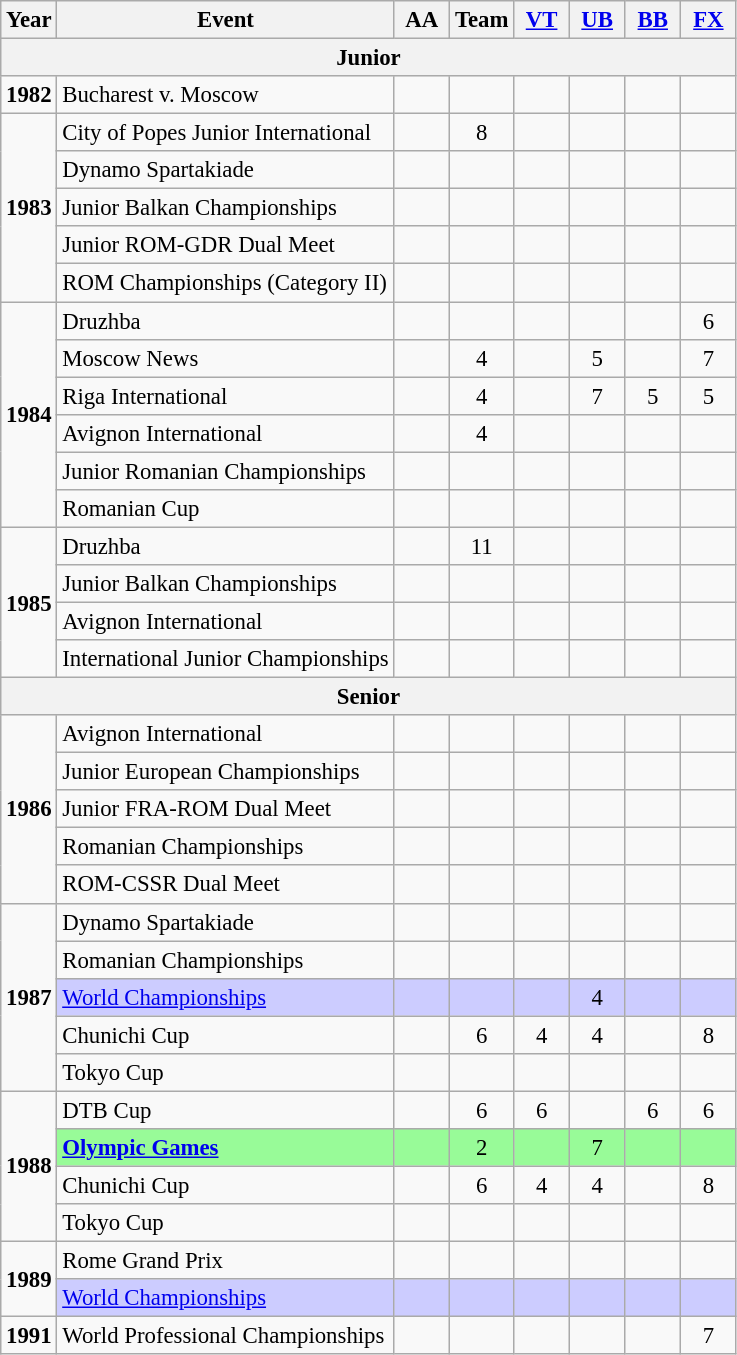<table class="wikitable" style="text-align:center; font-size: 95%;">
<tr>
<th>Year</th>
<th>Event</th>
<th width=30px>AA</th>
<th width=30px>Team</th>
<th width=30px><a href='#'>VT</a></th>
<th width=30px><a href='#'>UB</a></th>
<th width=30px><a href='#'>BB</a></th>
<th width=30px><a href='#'>FX</a></th>
</tr>
<tr>
<th colspan="8"><strong>Junior</strong></th>
</tr>
<tr>
<td rowspan="1"><strong>1982</strong></td>
<td align=left>Bucharest v. Moscow</td>
<td></td>
<td></td>
<td></td>
<td></td>
<td></td>
<td></td>
</tr>
<tr>
<td rowspan="5"><strong>1983</strong></td>
<td align=left>City of Popes Junior International</td>
<td></td>
<td>8</td>
<td></td>
<td></td>
<td></td>
<td></td>
</tr>
<tr>
<td align=left>Dynamo Spartakiade</td>
<td></td>
<td></td>
<td></td>
<td></td>
<td></td>
<td></td>
</tr>
<tr>
<td align=left>Junior Balkan Championships</td>
<td></td>
<td></td>
<td></td>
<td></td>
<td></td>
<td></td>
</tr>
<tr>
<td align=left>Junior ROM-GDR Dual Meet</td>
<td></td>
<td></td>
<td></td>
<td></td>
<td></td>
<td></td>
</tr>
<tr>
<td align=left>ROM Championships (Category II)</td>
<td></td>
<td></td>
<td></td>
<td></td>
<td></td>
<td></td>
</tr>
<tr>
<td rowspan="6"><strong>1984</strong></td>
<td align=left>Druzhba</td>
<td></td>
<td></td>
<td></td>
<td></td>
<td></td>
<td>6</td>
</tr>
<tr>
<td align=left>Moscow News</td>
<td></td>
<td>4</td>
<td></td>
<td>5</td>
<td></td>
<td>7</td>
</tr>
<tr>
<td align=left>Riga International</td>
<td></td>
<td>4</td>
<td></td>
<td>7</td>
<td>5</td>
<td>5</td>
</tr>
<tr>
<td align=left>Avignon International</td>
<td></td>
<td>4</td>
<td></td>
<td></td>
<td></td>
<td></td>
</tr>
<tr>
<td align=left>Junior Romanian Championships</td>
<td></td>
<td></td>
<td></td>
<td></td>
<td></td>
<td></td>
</tr>
<tr>
<td align=left>Romanian Cup</td>
<td></td>
<td></td>
<td></td>
<td></td>
<td></td>
<td></td>
</tr>
<tr>
<td rowspan="4"><strong>1985</strong></td>
<td align=left>Druzhba</td>
<td></td>
<td>11</td>
<td></td>
<td></td>
<td></td>
<td></td>
</tr>
<tr>
<td align=left>Junior Balkan Championships</td>
<td></td>
<td></td>
<td></td>
<td></td>
<td></td>
<td></td>
</tr>
<tr>
<td align=left>Avignon International</td>
<td></td>
<td></td>
<td></td>
<td></td>
<td></td>
<td></td>
</tr>
<tr>
<td align=left>International Junior Championships</td>
<td></td>
<td></td>
<td></td>
<td></td>
<td></td>
<td></td>
</tr>
<tr>
<th colspan="8"><strong>Senior</strong></th>
</tr>
<tr>
<td rowspan="5"><strong>1986</strong></td>
<td align=left>Avignon International</td>
<td></td>
<td></td>
<td></td>
<td></td>
<td></td>
<td></td>
</tr>
<tr>
<td align=left>Junior European Championships</td>
<td></td>
<td></td>
<td></td>
<td></td>
<td></td>
<td></td>
</tr>
<tr>
<td align=left>Junior FRA-ROM Dual Meet</td>
<td></td>
<td></td>
<td></td>
<td></td>
<td></td>
<td></td>
</tr>
<tr>
<td align=left>Romanian Championships</td>
<td></td>
<td></td>
<td></td>
<td></td>
<td></td>
<td></td>
</tr>
<tr>
<td align=left>ROM-CSSR Dual Meet</td>
<td></td>
<td></td>
<td></td>
<td></td>
<td></td>
<td></td>
</tr>
<tr>
<td rowspan="5"><strong>1987</strong></td>
<td align=left>Dynamo Spartakiade</td>
<td></td>
<td></td>
<td></td>
<td></td>
<td></td>
<td></td>
</tr>
<tr>
<td align=left>Romanian Championships</td>
<td></td>
<td></td>
<td></td>
<td></td>
<td></td>
<td></td>
</tr>
<tr bgcolor=#CCCCFF>
<td align=left><a href='#'>World Championships</a></td>
<td></td>
<td></td>
<td></td>
<td>4</td>
<td></td>
<td></td>
</tr>
<tr>
<td align=left>Chunichi Cup</td>
<td></td>
<td>6</td>
<td>4</td>
<td>4</td>
<td></td>
<td>8</td>
</tr>
<tr>
<td align=left>Tokyo Cup</td>
<td></td>
<td></td>
<td></td>
<td></td>
<td></td>
<td></td>
</tr>
<tr>
<td rowspan="4"><strong>1988</strong></td>
<td align=left>DTB Cup</td>
<td></td>
<td>6</td>
<td>6</td>
<td></td>
<td>6</td>
<td>6</td>
</tr>
<tr bgcolor=98FB98>
<td align=left><strong><a href='#'>Olympic Games</a></strong></td>
<td></td>
<td>2</td>
<td></td>
<td>7</td>
<td></td>
<td></td>
</tr>
<tr>
<td align=left>Chunichi Cup</td>
<td></td>
<td>6</td>
<td>4</td>
<td>4</td>
<td></td>
<td>8</td>
</tr>
<tr>
<td align=left>Tokyo Cup</td>
<td></td>
<td></td>
<td></td>
<td></td>
<td></td>
<td></td>
</tr>
<tr>
<td rowspan="2"><strong>1989</strong></td>
<td align=left>Rome Grand Prix</td>
<td></td>
<td></td>
<td></td>
<td></td>
<td></td>
<td></td>
</tr>
<tr bgcolor=#CCCCFF>
<td align=left><a href='#'>World Championships</a></td>
<td></td>
<td></td>
<td></td>
<td></td>
<td></td>
<td></td>
</tr>
<tr>
<td rowspan="1"><strong>1991</strong></td>
<td align=left>World Professional Championships</td>
<td></td>
<td></td>
<td></td>
<td></td>
<td></td>
<td>7</td>
</tr>
</table>
